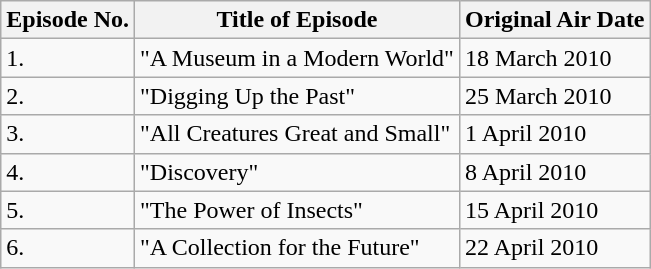<table class="wikitable">
<tr>
<th>Episode No.</th>
<th>Title of Episode</th>
<th>Original Air Date</th>
</tr>
<tr>
<td>1.</td>
<td>"A Museum in a Modern World"</td>
<td>18 March 2010</td>
</tr>
<tr>
<td>2.</td>
<td>"Digging Up the Past"</td>
<td>25 March 2010</td>
</tr>
<tr>
<td>3.</td>
<td>"All Creatures Great and Small"</td>
<td>1 April 2010</td>
</tr>
<tr>
<td>4.</td>
<td>"Discovery"</td>
<td>8 April 2010</td>
</tr>
<tr>
<td>5.</td>
<td>"The Power of Insects"</td>
<td>15 April 2010</td>
</tr>
<tr>
<td>6.</td>
<td>"A Collection for the Future"</td>
<td>22 April 2010</td>
</tr>
</table>
